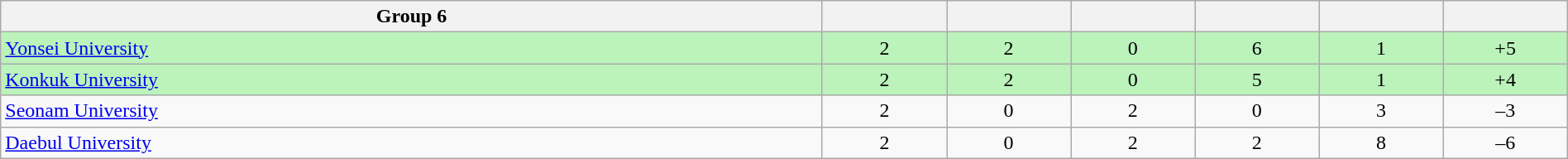<table class="wikitable" style="text-align:center; width:100%;">
<tr>
<th width=240>Group 6</th>
<th width=30></th>
<th width=30></th>
<th width=30></th>
<th width=30></th>
<th width=30></th>
<th width=30></th>
</tr>
<tr bgcolor=#BBF3BB>
<td align=left><a href='#'>Yonsei University</a></td>
<td>2</td>
<td>2</td>
<td>0</td>
<td>6</td>
<td>1</td>
<td>+5</td>
</tr>
<tr bgcolor=#BBF3BB>
<td align=left><a href='#'>Konkuk University</a></td>
<td>2</td>
<td>2</td>
<td>0</td>
<td>5</td>
<td>1</td>
<td>+4</td>
</tr>
<tr>
<td align=left><a href='#'>Seonam University</a></td>
<td>2</td>
<td>0</td>
<td>2</td>
<td>0</td>
<td>3</td>
<td>–3</td>
</tr>
<tr>
<td align=left><a href='#'>Daebul University</a></td>
<td>2</td>
<td>0</td>
<td>2</td>
<td>2</td>
<td>8</td>
<td>–6</td>
</tr>
</table>
